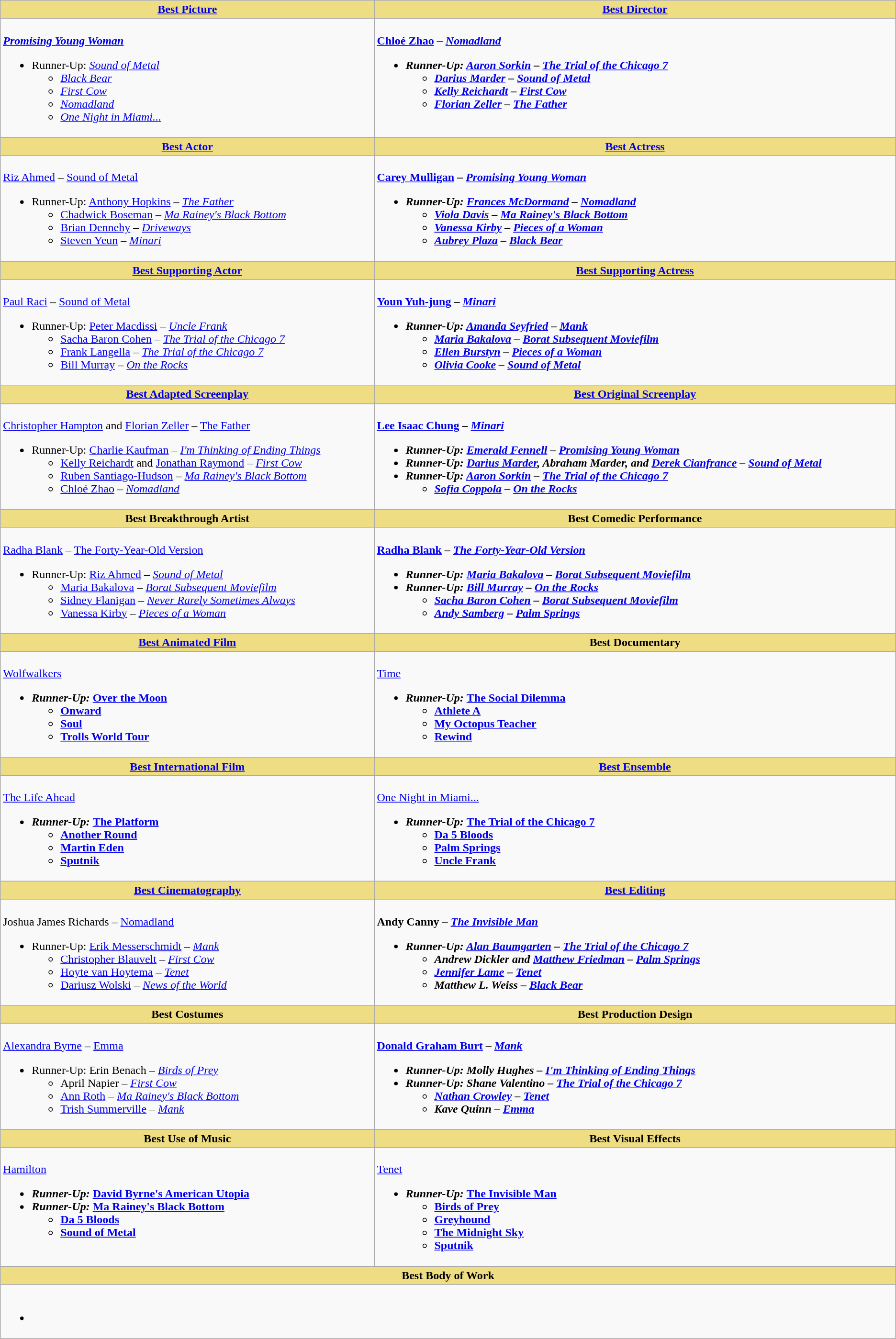<table class=wikitable style="width=100%">
<tr>
<th style="background:#EEDD82; width=50%"><a href='#'>Best Picture</a></th>
<th style="background:#EEDD82; width=50%"><a href='#'>Best Director</a></th>
</tr>
<tr>
<td valign="top"><br><strong><em><a href='#'>Promising Young Woman</a></em></strong><ul><li>Runner-Up: <em><a href='#'>Sound of Metal</a></em><ul><li><em><a href='#'>Black Bear</a></em></li><li><em><a href='#'>First Cow</a></em></li><li><em><a href='#'>Nomadland</a></em></li><li><em><a href='#'>One Night in Miami...</a></em></li></ul></li></ul></td>
<td valign="top"><br><strong><a href='#'>Chloé Zhao</a> – <em><a href='#'>Nomadland</a><strong><em><ul><li>Runner-Up: <a href='#'>Aaron Sorkin</a> – </em><a href='#'>The Trial of the Chicago 7</a><em><ul><li><a href='#'>Darius Marder</a> – </em><a href='#'>Sound of Metal</a><em></li><li><a href='#'>Kelly Reichardt</a> – </em><a href='#'>First Cow</a><em></li><li><a href='#'>Florian Zeller</a> – </em><a href='#'>The Father</a><em></li></ul></li></ul></td>
</tr>
<tr>
<th style="background:#EEDD82; width=50%"><a href='#'>Best Actor</a></th>
<th style="background:#EEDD82; width=50%"><a href='#'>Best Actress</a></th>
</tr>
<tr>
<td valign="top"><br></strong><a href='#'>Riz Ahmed</a> – </em><a href='#'>Sound of Metal</a></em></strong><ul><li>Runner-Up: <a href='#'>Anthony Hopkins</a> – <em><a href='#'>The Father</a></em><ul><li><a href='#'>Chadwick Boseman</a> – <em><a href='#'>Ma Rainey's Black Bottom</a></em></li><li><a href='#'>Brian Dennehy</a> – <em><a href='#'>Driveways</a></em></li><li><a href='#'>Steven Yeun</a> – <em><a href='#'>Minari</a></em></li></ul></li></ul></td>
<td valign="top"><br><strong><a href='#'>Carey Mulligan</a> – <em><a href='#'>Promising Young Woman</a><strong><em><ul><li>Runner-Up: <a href='#'>Frances McDormand</a> – </em><a href='#'>Nomadland</a><em><ul><li><a href='#'>Viola Davis</a> – </em><a href='#'>Ma Rainey's Black Bottom</a><em></li><li><a href='#'>Vanessa Kirby</a> – </em><a href='#'>Pieces of a Woman</a><em></li><li><a href='#'>Aubrey Plaza</a> – </em><a href='#'>Black Bear</a><em></li></ul></li></ul></td>
</tr>
<tr>
<th style="background:#EEDD82; width=50%"><a href='#'>Best Supporting Actor</a></th>
<th style="background:#EEDD82; width=50%"><a href='#'>Best Supporting Actress</a></th>
</tr>
<tr>
<td valign="top"><br></strong><a href='#'>Paul Raci</a> – </em><a href='#'>Sound of Metal</a></em></strong><ul><li>Runner-Up: <a href='#'>Peter Macdissi</a> – <em><a href='#'>Uncle Frank</a></em><ul><li><a href='#'>Sacha Baron Cohen</a> – <em><a href='#'>The Trial of the Chicago 7</a></em></li><li><a href='#'>Frank Langella</a> – <em><a href='#'>The Trial of the Chicago 7</a></em></li><li><a href='#'>Bill Murray</a> – <em><a href='#'>On the Rocks</a></em></li></ul></li></ul></td>
<td valign="top"><br><strong><a href='#'>Youn Yuh-jung</a> – <em><a href='#'>Minari</a><strong><em><ul><li>Runner-Up: <a href='#'>Amanda Seyfried</a> – </em><a href='#'>Mank</a><em><ul><li><a href='#'>Maria Bakalova</a> – </em><a href='#'>Borat Subsequent Moviefilm</a><em></li><li><a href='#'>Ellen Burstyn</a> – </em><a href='#'>Pieces of a Woman</a><em></li><li><a href='#'>Olivia Cooke</a> – </em><a href='#'>Sound of Metal</a><em></li></ul></li></ul></td>
</tr>
<tr>
<th style="background:#EEDD82; width=50%"><a href='#'>Best Adapted Screenplay</a></th>
<th style="background:#EEDD82; width=50%"><a href='#'>Best Original Screenplay</a></th>
</tr>
<tr>
<td valign="top"><br></strong><a href='#'>Christopher Hampton</a> and <a href='#'>Florian Zeller</a> – </em><a href='#'>The Father</a></em></strong><ul><li>Runner-Up: <a href='#'>Charlie Kaufman</a> – <em><a href='#'>I'm Thinking of Ending Things</a></em><ul><li><a href='#'>Kelly Reichardt</a> and <a href='#'>Jonathan Raymond</a> – <em><a href='#'>First Cow</a></em></li><li><a href='#'>Ruben Santiago-Hudson</a> – <em><a href='#'>Ma Rainey's Black Bottom</a></em></li><li><a href='#'>Chloé Zhao</a> – <em><a href='#'>Nomadland</a></em></li></ul></li></ul></td>
<td valign="top"><br><strong><a href='#'>Lee Isaac Chung</a> – <em><a href='#'>Minari</a><strong><em><ul><li>Runner-Up: <a href='#'>Emerald Fennell</a> – </em><a href='#'>Promising Young Woman</a><em></li><li>Runner-Up: <a href='#'>Darius Marder</a>, Abraham Marder, and <a href='#'>Derek Cianfrance</a> – </em><a href='#'>Sound of Metal</a><em></li><li>Runner-Up: <a href='#'>Aaron Sorkin</a> – </em><a href='#'>The Trial of the Chicago 7</a><em><ul><li><a href='#'>Sofia Coppola</a> – </em><a href='#'>On the Rocks</a><em></li></ul></li></ul></td>
</tr>
<tr>
<th style="background:#EEDD82; width=50%">Best Breakthrough Artist</th>
<th style="background:#EEDD82; width=50%">Best Comedic Performance</th>
</tr>
<tr>
<td valign="top"><br></strong><a href='#'>Radha Blank</a> – </em><a href='#'>The Forty-Year-Old Version</a></em></strong><ul><li>Runner-Up: <a href='#'>Riz Ahmed</a> – <em><a href='#'>Sound of Metal</a></em><ul><li><a href='#'>Maria Bakalova</a> – <em><a href='#'>Borat Subsequent Moviefilm</a></em></li><li><a href='#'>Sidney Flanigan</a> – <em><a href='#'>Never Rarely Sometimes Always</a></em></li><li><a href='#'>Vanessa Kirby</a> – <em><a href='#'>Pieces of a Woman</a></em></li></ul></li></ul></td>
<td valign="top"><br><strong><a href='#'>Radha Blank</a> – <em><a href='#'>The Forty-Year-Old Version</a><strong><em><ul><li>Runner-Up: <a href='#'>Maria Bakalova</a> – </em><a href='#'>Borat Subsequent Moviefilm</a><em></li><li>Runner-Up: <a href='#'>Bill Murray</a> – </em><a href='#'>On the Rocks</a><em><ul><li><a href='#'>Sacha Baron Cohen</a> – </em><a href='#'>Borat Subsequent Moviefilm</a><em></li><li><a href='#'>Andy Samberg</a> – </em><a href='#'>Palm Springs</a><em></li></ul></li></ul></td>
</tr>
<tr>
<th style="background:#EEDD82; width=50%"><a href='#'>Best Animated Film</a></th>
<th style="background:#EEDD82; width=50%">Best Documentary</th>
</tr>
<tr>
<td valign="top"><br></em></strong><a href='#'>Wolfwalkers</a><strong><em><ul><li>Runner-Up: </em><a href='#'>Over the Moon</a><em><ul><li></em><a href='#'>Onward</a><em></li><li></em><a href='#'>Soul</a><em></li><li></em><a href='#'>Trolls World Tour</a><em></li></ul></li></ul></td>
<td valign="top"><br></em></strong><a href='#'>Time</a><strong><em><ul><li>Runner-Up: </em><a href='#'>The Social Dilemma</a><em><ul><li></em><a href='#'>Athlete A</a><em></li><li></em><a href='#'>My Octopus Teacher</a><em></li><li></em><a href='#'>Rewind</a><em></li></ul></li></ul></td>
</tr>
<tr>
<th style="background:#EEDD82; width=50%"><a href='#'>Best International Film</a></th>
<th style="background:#EEDD82; width=50%"><a href='#'>Best Ensemble</a></th>
</tr>
<tr>
<td valign="top"><br></em></strong><a href='#'>The Life Ahead</a><strong><em><ul><li>Runner-Up: </em><a href='#'>The Platform</a><em><ul><li></em><a href='#'>Another Round</a><em></li><li></em><a href='#'>Martin Eden</a><em></li><li></em><a href='#'>Sputnik</a><em></li></ul></li></ul></td>
<td valign="top"><br></em></strong><a href='#'>One Night in Miami...</a><strong><em><ul><li>Runner-Up: </em><a href='#'>The Trial of the Chicago 7</a><em><ul><li></em><a href='#'>Da 5 Bloods</a><em></li><li></em><a href='#'>Palm Springs</a><em></li><li></em><a href='#'>Uncle Frank</a><em></li></ul></li></ul></td>
</tr>
<tr>
<th style="background:#EEDD82; width=50%"><a href='#'>Best Cinematography</a></th>
<th style="background:#EEDD82; width=50%"><a href='#'>Best Editing</a></th>
</tr>
<tr>
<td valign="top"><br></strong>Joshua James Richards – </em><a href='#'>Nomadland</a></em></strong><ul><li>Runner-Up: <a href='#'>Erik Messerschmidt</a> – <em><a href='#'>Mank</a></em><ul><li><a href='#'>Christopher Blauvelt</a> – <em><a href='#'>First Cow</a></em></li><li><a href='#'>Hoyte van Hoytema</a> – <em><a href='#'>Tenet</a></em></li><li><a href='#'>Dariusz Wolski</a> – <em><a href='#'>News of the World</a></em></li></ul></li></ul></td>
<td valign="top"><br><strong>Andy Canny – <em><a href='#'>The Invisible Man</a><strong><em><ul><li>Runner-Up: <a href='#'>Alan Baumgarten</a> – </em><a href='#'>The Trial of the Chicago 7</a><em><ul><li>Andrew Dickler and <a href='#'>Matthew Friedman</a> – </em><a href='#'>Palm Springs</a><em></li><li><a href='#'>Jennifer Lame</a> – </em><a href='#'>Tenet</a><em></li><li>Matthew L. Weiss – </em><a href='#'>Black Bear</a><em></li></ul></li></ul></td>
</tr>
<tr>
<th style="background:#EEDD82; width=50%">Best Costumes</th>
<th style="background:#EEDD82; width=50%">Best Production Design</th>
</tr>
<tr>
<td valign="top"><br></strong><a href='#'>Alexandra Byrne</a> – </em><a href='#'>Emma</a></em></strong><ul><li>Runner-Up: Erin Benach – <em><a href='#'>Birds of Prey</a></em><ul><li>April Napier – <em><a href='#'>First Cow</a></em></li><li><a href='#'>Ann Roth</a> – <em><a href='#'>Ma Rainey's Black Bottom</a></em></li><li><a href='#'>Trish Summerville</a> – <em><a href='#'>Mank</a></em></li></ul></li></ul></td>
<td valign="top"><br><strong><a href='#'>Donald Graham Burt</a> – <em><a href='#'>Mank</a><strong><em><ul><li>Runner-Up: Molly Hughes – </em><a href='#'>I'm Thinking of Ending Things</a><em></li><li>Runner-Up: Shane Valentino – </em><a href='#'>The Trial of the Chicago 7</a><em><ul><li><a href='#'>Nathan Crowley</a> – </em><a href='#'>Tenet</a><em></li><li>Kave Quinn – </em><a href='#'>Emma</a><em></li></ul></li></ul></td>
</tr>
<tr>
<th style="background:#EEDD82; width=50%">Best Use of Music</th>
<th style="background:#EEDD82; width=50%">Best Visual Effects</th>
</tr>
<tr>
<td valign="top"><br></em></strong><a href='#'>Hamilton</a><strong><em><ul><li>Runner-Up: </em><a href='#'>David Byrne's American Utopia</a><em></li><li>Runner-Up: </em><a href='#'>Ma Rainey's Black Bottom</a><em><ul><li></em><a href='#'>Da 5 Bloods</a><em></li><li></em><a href='#'>Sound of Metal</a><em></li></ul></li></ul></td>
<td valign="top"><br></em></strong><a href='#'>Tenet</a><strong><em><ul><li>Runner-Up: </em><a href='#'>The Invisible Man</a><em><ul><li></em><a href='#'>Birds of Prey</a><em></li><li></em><a href='#'>Greyhound</a><em></li><li></em><a href='#'>The Midnight Sky</a><em></li><li></em><a href='#'>Sputnik</a><em></li></ul></li></ul></td>
</tr>
<tr>
<th style="background:#EEDD82; width:50%" colspan="2">Best Body of Work</th>
</tr>
<tr>
<td style="vertical-align:top;" colspan="2"><br><ul><li></li></ul></td>
</tr>
</table>
